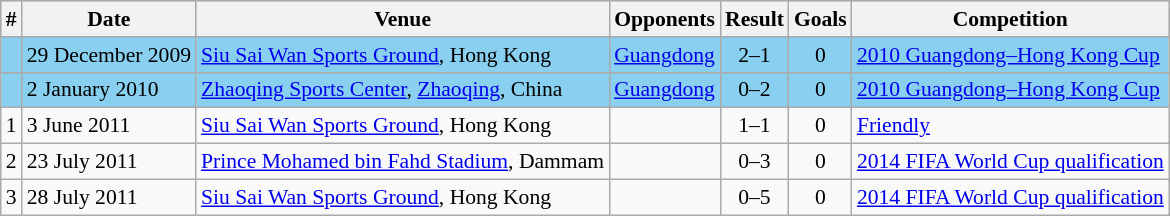<table class="wikitable" style="font-size:90%; text-align: left;">
<tr bgcolor="#CCCCCC" align="center">
<th>#</th>
<th>Date</th>
<th>Venue</th>
<th>Opponents</th>
<th>Result</th>
<th>Goals</th>
<th>Competition</th>
</tr>
<tr style="background-color:#89CFF0">
<td></td>
<td>29 December 2009</td>
<td><a href='#'>Siu Sai Wan Sports Ground</a>, Hong Kong</td>
<td><a href='#'>Guangdong</a></td>
<td align=center>2–1</td>
<td align=center>0</td>
<td><a href='#'>2010 Guangdong–Hong Kong Cup</a></td>
</tr>
<tr style="background-color:#89CFF0">
<td></td>
<td>2 January 2010</td>
<td><a href='#'>Zhaoqing Sports Center</a>, <a href='#'>Zhaoqing</a>, China</td>
<td><a href='#'>Guangdong</a></td>
<td align=center>0–2</td>
<td align=center>0</td>
<td><a href='#'>2010 Guangdong–Hong Kong Cup</a></td>
</tr>
<tr>
<td>1</td>
<td>3 June 2011</td>
<td><a href='#'>Siu Sai Wan Sports Ground</a>, Hong Kong</td>
<td></td>
<td align=center>1–1</td>
<td align=center>0</td>
<td><a href='#'>Friendly</a></td>
</tr>
<tr>
<td>2</td>
<td>23 July 2011</td>
<td><a href='#'>Prince Mohamed bin Fahd Stadium</a>, Dammam</td>
<td></td>
<td align=center>0–3</td>
<td align=center>0</td>
<td><a href='#'>2014 FIFA World Cup qualification</a></td>
</tr>
<tr>
<td>3</td>
<td>28 July 2011</td>
<td><a href='#'>Siu Sai Wan Sports Ground</a>, Hong Kong</td>
<td></td>
<td align=center>0–5</td>
<td align=center>0</td>
<td><a href='#'>2014 FIFA World Cup qualification</a></td>
</tr>
</table>
